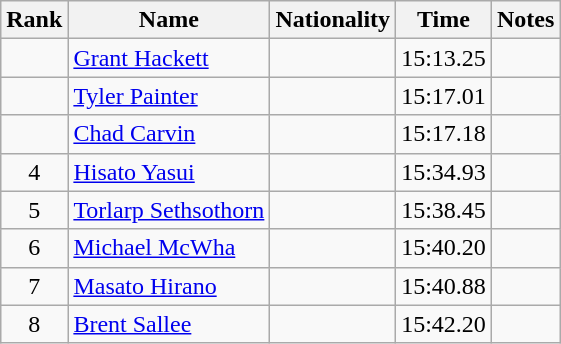<table class="wikitable sortable" style="text-align:center">
<tr>
<th>Rank</th>
<th>Name</th>
<th>Nationality</th>
<th>Time</th>
<th>Notes</th>
</tr>
<tr>
<td></td>
<td align=left><a href='#'>Grant Hackett</a></td>
<td align=left></td>
<td>15:13.25</td>
<td></td>
</tr>
<tr>
<td></td>
<td align=left><a href='#'>Tyler Painter</a></td>
<td align=left></td>
<td>15:17.01</td>
<td></td>
</tr>
<tr>
<td></td>
<td align=left><a href='#'>Chad Carvin</a></td>
<td align=left></td>
<td>15:17.18</td>
<td></td>
</tr>
<tr>
<td>4</td>
<td align=left><a href='#'>Hisato Yasui</a></td>
<td align=left></td>
<td>15:34.93</td>
<td></td>
</tr>
<tr>
<td>5</td>
<td align=left><a href='#'>Torlarp Sethsothorn</a></td>
<td align=left></td>
<td>15:38.45</td>
<td></td>
</tr>
<tr>
<td>6</td>
<td align=left><a href='#'>Michael McWha</a></td>
<td align=left></td>
<td>15:40.20</td>
<td></td>
</tr>
<tr>
<td>7</td>
<td align=left><a href='#'>Masato Hirano</a></td>
<td align=left></td>
<td>15:40.88</td>
<td></td>
</tr>
<tr>
<td>8</td>
<td align=left><a href='#'>Brent Sallee</a></td>
<td align=left></td>
<td>15:42.20</td>
<td></td>
</tr>
</table>
